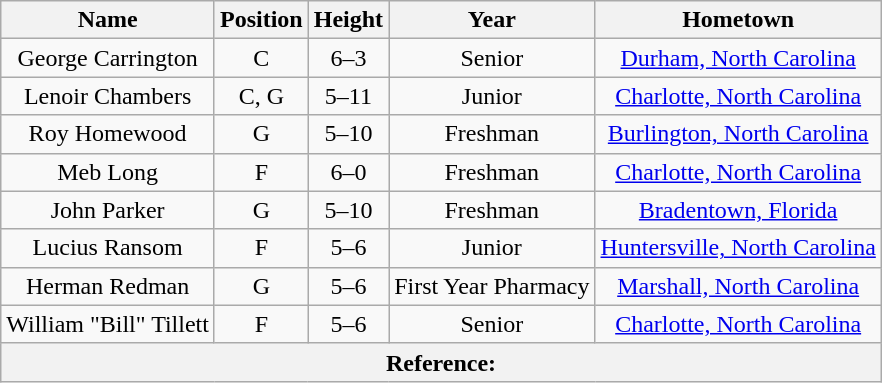<table class="wikitable">
<tr>
<th>Name</th>
<th>Position</th>
<th>Height</th>
<th>Year</th>
<th>Hometown</th>
</tr>
<tr>
<td style="text-align:center;">George Carrington</td>
<td style="text-align:center;">C</td>
<td style="text-align:center;">6–3</td>
<td style="text-align:center;">Senior</td>
<td style="text-align:center;"><a href='#'>Durham, North Carolina</a></td>
</tr>
<tr>
<td style="text-align:center;">Lenoir Chambers</td>
<td style="text-align:center;">C, G</td>
<td style="text-align:center;">5–11</td>
<td style="text-align:center;">Junior</td>
<td style="text-align:center;"><a href='#'>Charlotte, North Carolina</a></td>
</tr>
<tr>
<td style="text-align:center;">Roy Homewood</td>
<td style="text-align:center;">G</td>
<td style="text-align:center;">5–10</td>
<td style="text-align:center;">Freshman</td>
<td style="text-align:center;"><a href='#'>Burlington, North Carolina</a></td>
</tr>
<tr>
<td style="text-align:center;">Meb Long</td>
<td style="text-align:center;">F</td>
<td style="text-align:center;">6–0</td>
<td style="text-align:center;">Freshman</td>
<td style="text-align:center;"><a href='#'>Charlotte, North Carolina</a></td>
</tr>
<tr>
<td style="text-align:center;">John Parker</td>
<td style="text-align:center;">G</td>
<td style="text-align:center;">5–10</td>
<td style="text-align:center;">Freshman</td>
<td style="text-align:center;"><a href='#'>Bradentown, Florida</a></td>
</tr>
<tr>
<td style="text-align:center;">Lucius Ransom</td>
<td style="text-align:center;">F</td>
<td style="text-align:center;">5–6</td>
<td style="text-align:center;">Junior</td>
<td style="text-align:center;"><a href='#'>Huntersville, North Carolina</a></td>
</tr>
<tr>
<td style="text-align:center;">Herman Redman</td>
<td style="text-align:center;">G</td>
<td style="text-align:center;">5–6</td>
<td style="text-align:center;">First Year Pharmacy</td>
<td style="text-align:center;"><a href='#'>Marshall, North Carolina</a></td>
</tr>
<tr>
<td style="text-align:center;">William "Bill" Tillett</td>
<td style="text-align:center;">F</td>
<td style="text-align:center;">5–6</td>
<td style="text-align:center;">Senior</td>
<td style="text-align:center;"><a href='#'>Charlotte, North Carolina</a></td>
</tr>
<tr>
<th style="text-align:center;" colspan="5">Reference:</th>
</tr>
</table>
